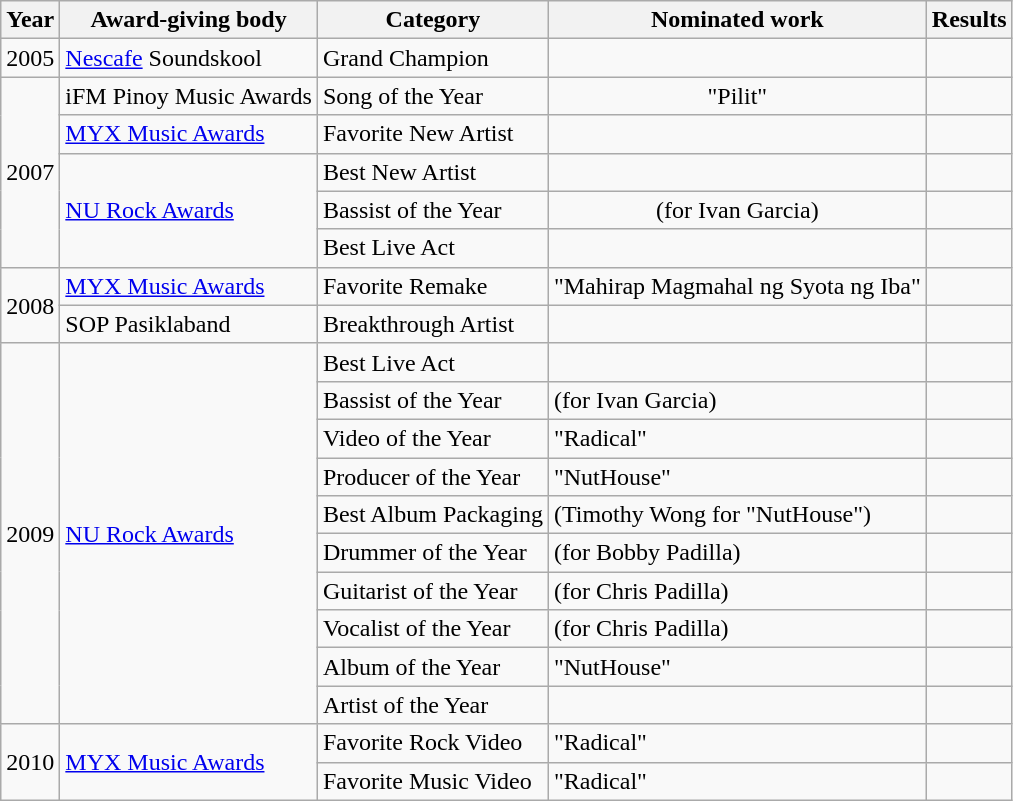<table class="wikitable">
<tr>
<th>Year</th>
<th>Award-giving body</th>
<th>Category</th>
<th>Nominated work</th>
<th>Results</th>
</tr>
<tr>
<td>2005</td>
<td><a href='#'>Nescafe</a> Soundskool</td>
<td>Grand Champion</td>
<td></td>
<td></td>
</tr>
<tr>
<td rowspan=5>2007</td>
<td>iFM Pinoy Music Awards</td>
<td>Song of the Year</td>
<td align=center>"Pilit"</td>
<td></td>
</tr>
<tr>
<td><a href='#'>MYX Music Awards</a></td>
<td>Favorite New Artist</td>
<td></td>
<td></td>
</tr>
<tr>
<td rowspan=3><a href='#'>NU Rock Awards</a></td>
<td>Best New Artist</td>
<td></td>
<td></td>
</tr>
<tr>
<td>Bassist of the Year</td>
<td align=center>(for Ivan Garcia)</td>
<td></td>
</tr>
<tr>
<td>Best Live Act</td>
<td></td>
<td></td>
</tr>
<tr>
<td rowspan=2>2008</td>
<td><a href='#'>MYX Music Awards</a></td>
<td>Favorite Remake</td>
<td align=center>"Mahirap Magmahal ng Syota ng Iba"</td>
<td></td>
</tr>
<tr>
<td>SOP Pasiklaband</td>
<td>Breakthrough Artist</td>
<td></td>
<td></td>
</tr>
<tr>
<td rowspan=10>2009</td>
<td rowspan=10><a href='#'>NU Rock Awards</a></td>
<td>Best Live Act</td>
<td></td>
<td></td>
</tr>
<tr>
<td>Bassist of the Year</td>
<td>(for Ivan Garcia)</td>
<td></td>
</tr>
<tr>
<td>Video of the Year</td>
<td>"Radical"</td>
<td></td>
</tr>
<tr>
<td>Producer of the Year</td>
<td>"NutHouse"</td>
<td></td>
</tr>
<tr>
<td>Best Album Packaging</td>
<td>(Timothy Wong for "NutHouse")</td>
<td></td>
</tr>
<tr>
<td>Drummer of the Year</td>
<td>(for Bobby Padilla)</td>
<td></td>
</tr>
<tr>
<td>Guitarist of the Year</td>
<td>(for Chris Padilla)</td>
<td></td>
</tr>
<tr>
<td>Vocalist of the Year</td>
<td>(for Chris Padilla)</td>
<td></td>
</tr>
<tr>
<td>Album of the Year</td>
<td>"NutHouse"</td>
<td></td>
</tr>
<tr>
<td>Artist of the Year</td>
<td></td>
<td></td>
</tr>
<tr>
<td rowspan=2>2010</td>
<td rowspan=2><a href='#'>MYX Music Awards</a></td>
<td>Favorite Rock Video</td>
<td>"Radical"</td>
<td></td>
</tr>
<tr>
<td>Favorite Music Video</td>
<td>"Radical"</td>
<td></td>
</tr>
</table>
